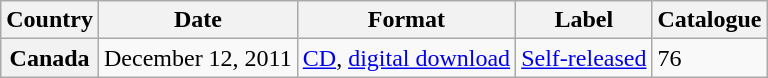<table class="wikitable plainrowheaders">
<tr [>
<th scope="col">Country</th>
<th scope="col">Date</th>
<th scope="col">Format</th>
<th scope="col">Label</th>
<th scope="col">Catalogue</th>
</tr>
<tr>
<th scope="row">Canada</th>
<td>December 12, 2011</td>
<td><a href='#'>CD</a>, <a href='#'>digital download</a></td>
<td><a href='#'>Self-released</a></td>
<td>76</td>
</tr>
</table>
